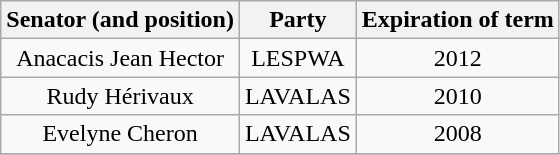<table class="wikitable" style="text-align:center;">
<tr>
<th>Senator (and position)</th>
<th>Party</th>
<th>Expiration of term</th>
</tr>
<tr>
<td>Anacacis Jean Hector</td>
<td>LESPWA</td>
<td>2012</td>
</tr>
<tr>
<td>Rudy Hérivaux</td>
<td>LAVALAS</td>
<td>2010</td>
</tr>
<tr>
<td>Evelyne Cheron</td>
<td>LAVALAS</td>
<td>2008</td>
</tr>
<tr>
</tr>
</table>
